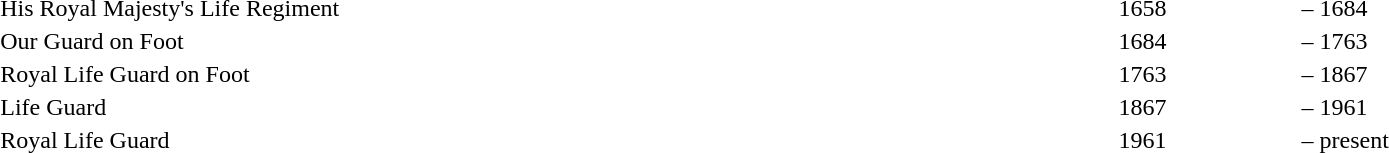<table class="toccolours">
<tr style="vertical-align: top;">
<td></td>
<td>His Royal Majesty's Life Regiment</td>
<td width="12%">1658</td>
<td width="1%">–</td>
<td width="12%">1684</td>
</tr>
<tr style="vertical-align: top;">
<td></td>
<td>Our Guard on Foot</td>
<td width="12%">1684</td>
<td width="1%">–</td>
<td width="12%">1763</td>
</tr>
<tr style="vertical-align: top;">
<td></td>
<td>Royal Life Guard on Foot</td>
<td width="12%">1763</td>
<td width="1%">–</td>
<td width="12%">1867</td>
</tr>
<tr style="vertical-align: top;">
<td></td>
<td>Life Guard</td>
<td width="12%">1867</td>
<td width="1%">–</td>
<td width="12%">1961</td>
</tr>
<tr style="vertical-align: top;">
<td></td>
<td>Royal Life Guard</td>
<td width="12%">1961</td>
<td width="1%">–</td>
<td width="12%">present</td>
</tr>
</table>
